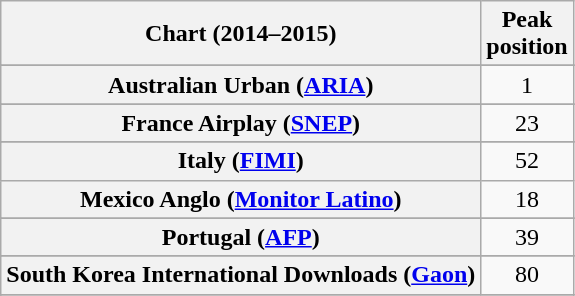<table class="wikitable sortable plainrowheaders" style="text-align:center">
<tr>
<th>Chart (2014–2015)</th>
<th>Peak<br>position</th>
</tr>
<tr>
</tr>
<tr>
<th scope="row">Australian Urban (<a href='#'>ARIA</a>)</th>
<td style="text-align:center;">1</td>
</tr>
<tr>
</tr>
<tr>
</tr>
<tr>
</tr>
<tr>
</tr>
<tr>
</tr>
<tr>
</tr>
<tr>
</tr>
<tr>
</tr>
<tr>
</tr>
<tr>
</tr>
<tr>
</tr>
<tr>
<th scope="row">France Airplay (<a href='#'>SNEP</a>)</th>
<td style="text-align:center;">23</td>
</tr>
<tr>
</tr>
<tr>
</tr>
<tr>
<th scope="row">Italy (<a href='#'>FIMI</a>)</th>
<td style="text-align:center;">52</td>
</tr>
<tr>
<th scope="row">Mexico Anglo (<a href='#'>Monitor Latino</a>)</th>
<td style="text-align:center;">18</td>
</tr>
<tr>
</tr>
<tr>
</tr>
<tr>
</tr>
<tr>
<th scope="row">Portugal (<a href='#'>AFP</a>)</th>
<td style="text-align:center;">39</td>
</tr>
<tr>
</tr>
<tr>
</tr>
<tr>
<th scope="row">South Korea International Downloads (<a href='#'>Gaon</a>)</th>
<td style="text-align:center;">80</td>
</tr>
<tr>
</tr>
<tr>
</tr>
<tr>
</tr>
<tr>
</tr>
<tr>
</tr>
<tr>
</tr>
<tr>
</tr>
<tr>
</tr>
<tr>
</tr>
<tr>
</tr>
</table>
